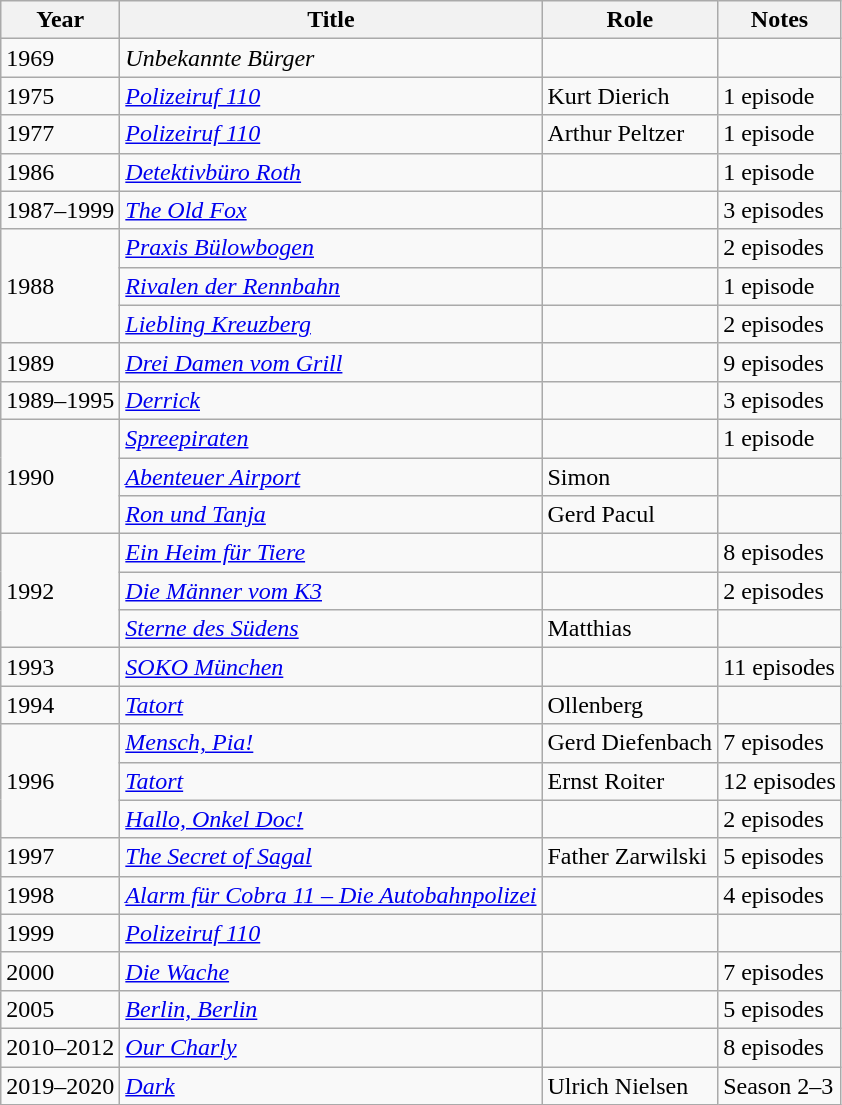<table class="wikitable sortable">
<tr>
<th>Year</th>
<th>Title</th>
<th>Role</th>
<th class="unsortable">Notes</th>
</tr>
<tr>
<td>1969</td>
<td><em>Unbekannte Bürger</em></td>
<td></td>
<td></td>
</tr>
<tr>
<td>1975</td>
<td><em><a href='#'>Polizeiruf 110</a></em></td>
<td>Kurt Dierich</td>
<td>1 episode</td>
</tr>
<tr>
<td>1977</td>
<td><em><a href='#'>Polizeiruf 110</a></em></td>
<td>Arthur Peltzer</td>
<td>1 episode</td>
</tr>
<tr>
<td>1986</td>
<td><em><a href='#'>Detektivbüro Roth</a></em></td>
<td></td>
<td>1 episode</td>
</tr>
<tr>
<td>1987–1999</td>
<td><em><a href='#'>The Old Fox</a></em></td>
<td></td>
<td>3 episodes</td>
</tr>
<tr>
<td rowspan=3>1988</td>
<td><em><a href='#'>Praxis Bülowbogen</a></em></td>
<td></td>
<td>2 episodes</td>
</tr>
<tr>
<td><em><a href='#'>Rivalen der Rennbahn</a></em></td>
<td></td>
<td>1 episode</td>
</tr>
<tr>
<td><em><a href='#'>Liebling Kreuzberg</a></em></td>
<td></td>
<td>2 episodes</td>
</tr>
<tr>
<td>1989</td>
<td><em><a href='#'>Drei Damen vom Grill</a></em></td>
<td></td>
<td>9 episodes</td>
</tr>
<tr>
<td>1989–1995</td>
<td><em><a href='#'>Derrick</a></em></td>
<td></td>
<td>3 episodes</td>
</tr>
<tr>
<td rowspan=3>1990</td>
<td><em><a href='#'>Spreepiraten</a></em></td>
<td></td>
<td>1 episode</td>
</tr>
<tr>
<td><em><a href='#'>Abenteuer Airport</a></em></td>
<td>Simon</td>
<td></td>
</tr>
<tr>
<td><em><a href='#'>Ron und Tanja</a></em></td>
<td>Gerd Pacul</td>
<td></td>
</tr>
<tr>
<td rowspan=3>1992</td>
<td><em><a href='#'>Ein Heim für Tiere</a></em></td>
<td></td>
<td>8 episodes</td>
</tr>
<tr>
<td><em><a href='#'>Die Männer vom K3</a></em></td>
<td></td>
<td>2 episodes</td>
</tr>
<tr>
<td><em><a href='#'>Sterne des Südens</a></em></td>
<td>Matthias</td>
<td></td>
</tr>
<tr>
<td>1993</td>
<td><em><a href='#'>SOKO München</a></em></td>
<td></td>
<td>11 episodes</td>
</tr>
<tr>
<td>1994</td>
<td><em><a href='#'>Tatort</a></em></td>
<td>Ollenberg</td>
<td></td>
</tr>
<tr>
<td rowspan=3>1996</td>
<td><em><a href='#'>Mensch, Pia!</a></em></td>
<td>Gerd Diefenbach</td>
<td>7 episodes</td>
</tr>
<tr>
<td><em><a href='#'>Tatort</a></em></td>
<td>Ernst Roiter</td>
<td>12 episodes</td>
</tr>
<tr>
<td><em><a href='#'>Hallo, Onkel Doc!</a></em></td>
<td></td>
<td>2 episodes</td>
</tr>
<tr>
<td>1997</td>
<td><em><a href='#'>The Secret of Sagal</a></em></td>
<td>Father Zarwilski</td>
<td>5 episodes</td>
</tr>
<tr>
<td>1998</td>
<td><em><a href='#'>Alarm für Cobra 11 – Die Autobahnpolizei</a></em></td>
<td></td>
<td>4 episodes</td>
</tr>
<tr>
<td>1999</td>
<td><em><a href='#'>Polizeiruf 110</a></em></td>
<td></td>
<td></td>
</tr>
<tr>
<td>2000</td>
<td><em><a href='#'>Die Wache</a></em></td>
<td></td>
<td>7 episodes</td>
</tr>
<tr>
<td>2005</td>
<td><em><a href='#'>Berlin, Berlin</a></em></td>
<td></td>
<td>5 episodes</td>
</tr>
<tr>
<td>2010–2012</td>
<td><em><a href='#'>Our Charly</a></em></td>
<td></td>
<td>8 episodes</td>
</tr>
<tr>
<td>2019–2020</td>
<td><em><a href='#'>Dark</a></em></td>
<td>Ulrich Nielsen</td>
<td>Season 2–3</td>
</tr>
</table>
